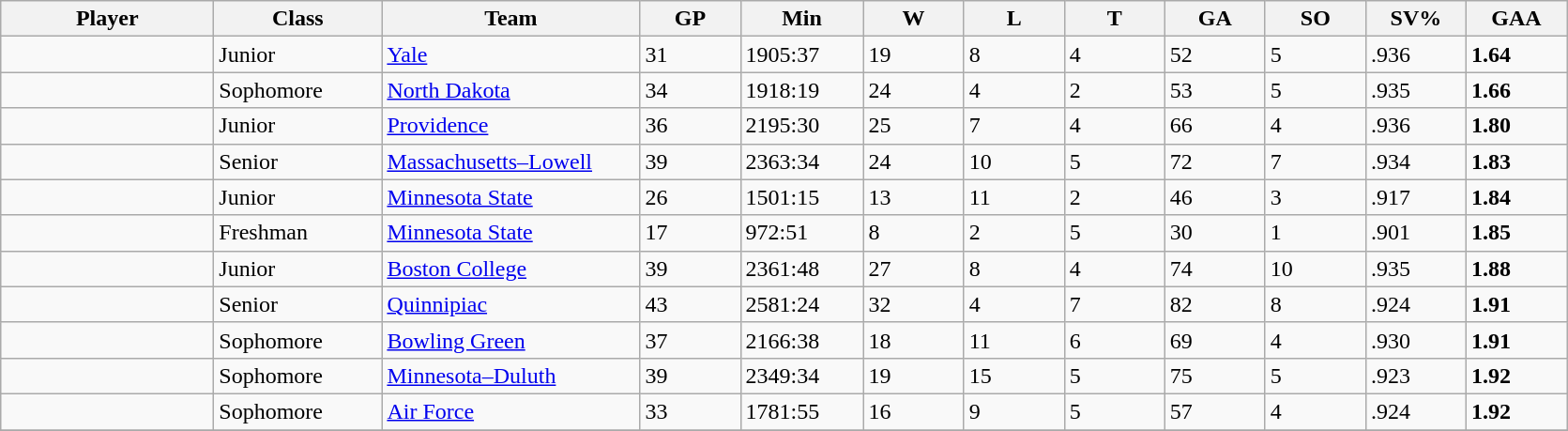<table class="wikitable sortable">
<tr>
<th style="width: 9em;">Player</th>
<th style="width: 7em;">Class</th>
<th style="width: 11em;">Team</th>
<th style="width: 4em;">GP</th>
<th style="width: 5em;">Min</th>
<th style="width: 4em;">W</th>
<th style="width: 4em;">L</th>
<th style="width: 4em;">T</th>
<th style="width: 4em;">GA</th>
<th style="width: 4em;">SO</th>
<th style="width: 4em;">SV%</th>
<th style="width: 4em;">GAA</th>
</tr>
<tr>
<td></td>
<td>Junior</td>
<td><a href='#'>Yale</a></td>
<td>31</td>
<td>1905:37</td>
<td>19</td>
<td>8</td>
<td>4</td>
<td>52</td>
<td>5</td>
<td>.936</td>
<td><strong>1.64</strong></td>
</tr>
<tr>
<td></td>
<td>Sophomore</td>
<td><a href='#'>North Dakota</a></td>
<td>34</td>
<td>1918:19</td>
<td>24</td>
<td>4</td>
<td>2</td>
<td>53</td>
<td>5</td>
<td>.935</td>
<td><strong>1.66</strong></td>
</tr>
<tr>
<td></td>
<td>Junior</td>
<td><a href='#'>Providence</a></td>
<td>36</td>
<td>2195:30</td>
<td>25</td>
<td>7</td>
<td>4</td>
<td>66</td>
<td>4</td>
<td>.936</td>
<td><strong>1.80</strong></td>
</tr>
<tr>
<td></td>
<td>Senior</td>
<td><a href='#'>Massachusetts–Lowell</a></td>
<td>39</td>
<td>2363:34</td>
<td>24</td>
<td>10</td>
<td>5</td>
<td>72</td>
<td>7</td>
<td>.934</td>
<td><strong>1.83</strong></td>
</tr>
<tr>
<td></td>
<td>Junior</td>
<td><a href='#'>Minnesota State</a></td>
<td>26</td>
<td>1501:15</td>
<td>13</td>
<td>11</td>
<td>2</td>
<td>46</td>
<td>3</td>
<td>.917</td>
<td><strong>1.84</strong></td>
</tr>
<tr>
<td></td>
<td>Freshman</td>
<td><a href='#'>Minnesota State</a></td>
<td>17</td>
<td>972:51</td>
<td>8</td>
<td>2</td>
<td>5</td>
<td>30</td>
<td>1</td>
<td>.901</td>
<td><strong>1.85</strong></td>
</tr>
<tr>
<td></td>
<td>Junior</td>
<td><a href='#'>Boston College</a></td>
<td>39</td>
<td>2361:48</td>
<td>27</td>
<td>8</td>
<td>4</td>
<td>74</td>
<td>10</td>
<td>.935</td>
<td><strong>1.88</strong></td>
</tr>
<tr>
<td></td>
<td>Senior</td>
<td><a href='#'>Quinnipiac</a></td>
<td>43</td>
<td>2581:24</td>
<td>32</td>
<td>4</td>
<td>7</td>
<td>82</td>
<td>8</td>
<td>.924</td>
<td><strong>1.91</strong></td>
</tr>
<tr>
<td></td>
<td>Sophomore</td>
<td><a href='#'>Bowling Green</a></td>
<td>37</td>
<td>2166:38</td>
<td>18</td>
<td>11</td>
<td>6</td>
<td>69</td>
<td>4</td>
<td>.930</td>
<td><strong>1.91</strong></td>
</tr>
<tr>
<td></td>
<td>Sophomore</td>
<td><a href='#'>Minnesota–Duluth</a></td>
<td>39</td>
<td>2349:34</td>
<td>19</td>
<td>15</td>
<td>5</td>
<td>75</td>
<td>5</td>
<td>.923</td>
<td><strong>1.92</strong></td>
</tr>
<tr>
<td></td>
<td>Sophomore</td>
<td><a href='#'>Air Force</a></td>
<td>33</td>
<td>1781:55</td>
<td>16</td>
<td>9</td>
<td>5</td>
<td>57</td>
<td>4</td>
<td>.924</td>
<td><strong>1.92</strong></td>
</tr>
<tr>
</tr>
</table>
